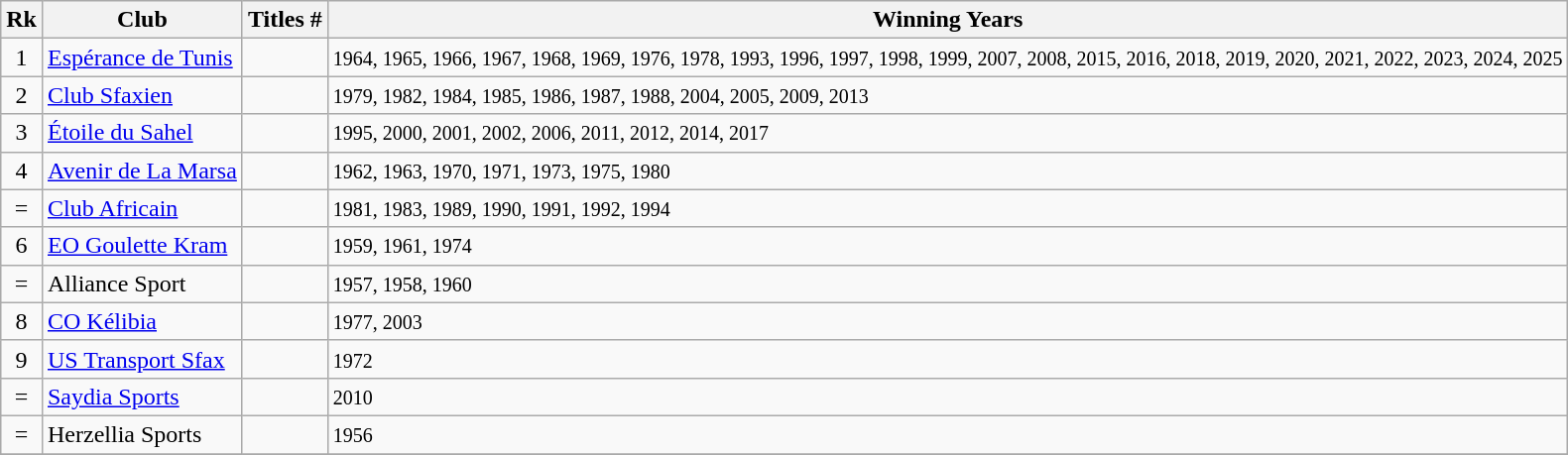<table class="wikitable">
<tr>
<th>Rk</th>
<th>Club</th>
<th>Titles #</th>
<th>Winning Years</th>
</tr>
<tr>
<td align="center">1</td>
<td><a href='#'>Espérance de Tunis</a> </td>
<td></td>
<td><small> 1964, 1965, 1966, 1967, 1968, 1969, 1976, 1978, 1993, 1996, 1997, 1998, 1999, 2007, 2008, 2015, 2016, 2018, 2019, 2020, 2021, 2022, 2023, 2024, 2025</small></td>
</tr>
<tr>
<td align="center">2</td>
<td><a href='#'>Club Sfaxien</a> </td>
<td></td>
<td><small> 1979, 1982, 1984, 1985, 1986, 1987, 1988, 2004, 2005, 2009, 2013 </small></td>
</tr>
<tr>
<td align="center">3</td>
<td><a href='#'>Étoile du Sahel</a></td>
<td></td>
<td><small> 1995, 2000, 2001, 2002, 2006, 2011, 2012, 2014, 2017 </small></td>
</tr>
<tr>
<td align="center">4</td>
<td><a href='#'>Avenir de La Marsa</a></td>
<td></td>
<td><small> 1962, 1963, 1970, 1971, 1973, 1975, 1980  </small></td>
</tr>
<tr>
<td align="center">=</td>
<td><a href='#'>Club Africain</a></td>
<td></td>
<td><small> 1981, 1983, 1989, 1990, 1991, 1992, 1994 </small></td>
</tr>
<tr>
<td align="center">6</td>
<td><a href='#'>EO Goulette Kram</a></td>
<td></td>
<td><small> 1959, 1961, 1974 </small></td>
</tr>
<tr>
<td align="center">=</td>
<td>Alliance Sport</td>
<td></td>
<td><small> 1957, 1958, 1960 </small></td>
</tr>
<tr>
<td align="center">8</td>
<td><a href='#'>CO Kélibia</a></td>
<td></td>
<td><small> 1977, 2003 </small></td>
</tr>
<tr>
<td align="center">9</td>
<td><a href='#'>US Transport Sfax</a></td>
<td></td>
<td><small> 1972 </small></td>
</tr>
<tr>
<td align="center">=</td>
<td><a href='#'>Saydia Sports</a></td>
<td></td>
<td><small> 2010 </small></td>
</tr>
<tr>
<td align="center">=</td>
<td>Herzellia Sports</td>
<td></td>
<td><small> 1956 </small></td>
</tr>
<tr>
</tr>
</table>
